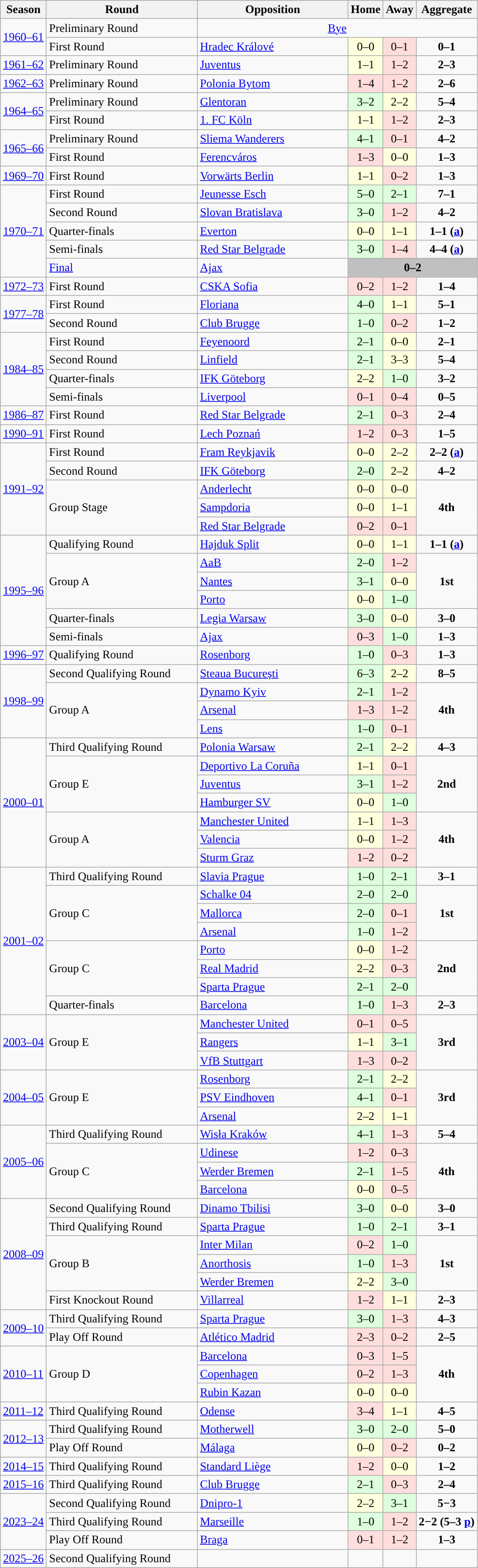<table class="wikitable">
<tr>
<th>Season</th>
<th width=200>Round</th>
<th width=200>Opposition</th>
<th>Home</th>
<th>Away</th>
<th>Aggregate</th>
</tr>
<tr>
<td rowspan=2><a href='#'>1960–61</a></td>
<td>Preliminary Round</td>
<td colspan=4 style="text-align:center;"><a href='#'>Bye</a></td>
</tr>
<tr>
<td>First Round</td>
<td align=left> <a href='#'>Hradec Králové</a></td>
<td style="text-align:center; background:#ffd;">0–0</td>
<td style="text-align:center; background:#fdd;">0–1</td>
<td style="text-align:center;"><strong>0–1</strong></td>
</tr>
<tr>
<td><a href='#'>1961–62</a></td>
<td>Preliminary Round</td>
<td align=left> <a href='#'>Juventus</a></td>
<td style="text-align:center; background:#ffd;">1–1</td>
<td style="text-align:center; background:#fdd;">1–2</td>
<td style="text-align:center;"><strong>2–3</strong></td>
</tr>
<tr>
<td><a href='#'>1962–63</a></td>
<td>Preliminary Round</td>
<td align=left> <a href='#'>Polonia Bytom</a></td>
<td style="text-align:center; background:#fdd;">1–4</td>
<td style="text-align:center; background:#fdd;">1–2</td>
<td style="text-align:center;"><strong>2–6</strong></td>
</tr>
<tr>
<td rowspan=2><a href='#'>1964–65</a></td>
<td>Preliminary Round</td>
<td align=left> <a href='#'>Glentoran</a></td>
<td style="text-align:center; background:#dfd;">3–2</td>
<td style="text-align:center; background:#ffd;">2–2</td>
<td style="text-align:center;"><strong>5–4</strong></td>
</tr>
<tr>
<td>First Round</td>
<td align=left> <a href='#'>1. FC Köln</a></td>
<td style="text-align:center; background:#ffd;">1–1</td>
<td style="text-align:center; background:#fdd;">1–2</td>
<td style="text-align:center;"><strong>2–3</strong></td>
</tr>
<tr>
<td rowspan=2><a href='#'>1965–66</a></td>
<td>Preliminary Round</td>
<td align=left> <a href='#'>Sliema Wanderers</a></td>
<td style="text-align:center; background:#dfd;">4–1</td>
<td style="text-align:center; background:#fdd;">0–1</td>
<td style="text-align:center;"><strong>4–2</strong></td>
</tr>
<tr>
<td>First Round</td>
<td align=left> <a href='#'>Ferencváros</a></td>
<td style="text-align:center; background:#fdd;">1–3</td>
<td style="text-align:center; background:#ffd;">0–0</td>
<td style="text-align:center;"><strong>1–3</strong></td>
</tr>
<tr>
<td><a href='#'>1969–70</a></td>
<td>First Round</td>
<td align=left> <a href='#'>Vorwärts Berlin</a></td>
<td style="text-align:center; background:#ffd;">1–1</td>
<td style="text-align:center; background:#fdd;">0–2</td>
<td style="text-align:center;"><strong>1–3</strong></td>
</tr>
<tr>
<td rowspan=5><a href='#'>1970–71</a></td>
<td>First Round</td>
<td align=left> <a href='#'>Jeunesse Esch</a></td>
<td style="text-align:center; background:#dfd;">5–0</td>
<td style="text-align:center; background:#dfd;">2–1</td>
<td style="text-align:center;"><strong>7–1</strong></td>
</tr>
<tr>
<td>Second Round</td>
<td align=left> <a href='#'>Slovan Bratislava</a></td>
<td style="text-align:center; background:#dfd;">3–0</td>
<td style="text-align:center; background:#fdd;">1–2</td>
<td style="text-align:center;"><strong>4–2</strong></td>
</tr>
<tr>
<td>Quarter-finals</td>
<td align=left> <a href='#'>Everton</a></td>
<td style="text-align:center; background:#ffd;">0–0</td>
<td style="text-align:center; background:#ffd;">1–1</td>
<td style="text-align:center;"><strong>1–1 (<a href='#'>a</a>)</strong></td>
</tr>
<tr>
<td>Semi-finals</td>
<td align=left> <a href='#'>Red Star Belgrade</a></td>
<td style="text-align:center; background:#dfd;">3–0</td>
<td style="text-align:center; background:#fdd;">1–4</td>
<td style="text-align:center;"><strong>4–4 (<a href='#'>a</a>)</strong></td>
</tr>
<tr>
<td><a href='#'>Final</a></td>
<td align=left> <a href='#'>Ajax</a></td>
<td colspan=3 bgcolor=Silver style="text-align:center;"><strong>0–2</strong></td>
</tr>
<tr>
<td><a href='#'>1972–73</a></td>
<td>First Round</td>
<td align=left> <a href='#'>CSKA Sofia</a></td>
<td style="text-align:center; background:#fdd;">0–2</td>
<td style="text-align:center; background:#fdd;">1–2</td>
<td style="text-align:center;"><strong>1–4</strong></td>
</tr>
<tr>
<td rowspan=2><a href='#'>1977–78</a></td>
<td>First Round</td>
<td align=left> <a href='#'>Floriana</a></td>
<td style="text-align:center; background:#dfd;">4–0</td>
<td style="text-align:center; background:#ffd;">1–1</td>
<td style="text-align:center;"><strong>5–1</strong></td>
</tr>
<tr>
<td>Second Round</td>
<td align=left> <a href='#'>Club Brugge</a></td>
<td style="text-align:center; background:#dfd;">1–0</td>
<td style="text-align:center; background:#fdd;">0–2</td>
<td style="text-align:center;"><strong>1–2</strong></td>
</tr>
<tr>
<td rowspan=4><a href='#'>1984–85</a></td>
<td>First Round</td>
<td align=left> <a href='#'>Feyenoord</a></td>
<td style="text-align:center; background:#dfd;">2–1</td>
<td style="text-align:center; background:#ffd;">0–0</td>
<td style="text-align:center;"><strong>2–1</strong></td>
</tr>
<tr>
<td>Second Round</td>
<td align=left> <a href='#'>Linfield</a></td>
<td style="text-align:center; background:#dfd;">2–1</td>
<td style="text-align:center; background:#ffd;">3–3</td>
<td style="text-align:center;"><strong>5–4</strong></td>
</tr>
<tr>
<td>Quarter-finals</td>
<td align=left> <a href='#'>IFK Göteborg</a></td>
<td style="text-align:center; background:#ffd;">2–2</td>
<td style="text-align:center; background:#dfd;">1–0</td>
<td style="text-align:center;"><strong>3–2</strong></td>
</tr>
<tr>
<td>Semi-finals</td>
<td align=left> <a href='#'>Liverpool</a></td>
<td style="text-align:center; background:#fdd;">0–1</td>
<td style="text-align:center; background:#fdd;">0–4</td>
<td style="text-align:center;"><strong>0–5</strong></td>
</tr>
<tr>
<td><a href='#'>1986–87</a></td>
<td>First Round</td>
<td align=left> <a href='#'>Red Star Belgrade</a></td>
<td style="text-align:center; background:#dfd;">2–1</td>
<td style="text-align:center; background:#fdd;">0–3</td>
<td style="text-align:center;"><strong>2–4</strong></td>
</tr>
<tr>
<td><a href='#'>1990–91</a></td>
<td>First Round</td>
<td align=left> <a href='#'>Lech Poznań</a></td>
<td style="text-align:center; background:#fdd;">1–2</td>
<td style="text-align:center; background:#fdd;">0–3</td>
<td style="text-align:center;"><strong>1–5</strong></td>
</tr>
<tr>
<td rowspan=5><a href='#'>1991–92</a></td>
<td>First Round</td>
<td align=left> <a href='#'>Fram Reykjavik</a></td>
<td style="text-align:center; background:#ffd;">0–0</td>
<td style="text-align:center; background:#ffd;">2–2</td>
<td style="text-align:center;"><strong>2–2 (<a href='#'>a</a>)</strong></td>
</tr>
<tr>
<td>Second Round</td>
<td align=left> <a href='#'>IFK Göteborg</a></td>
<td style="text-align:center; background:#dfd;">2–0</td>
<td style="text-align:center; background:#ffd;">2–2</td>
<td style="text-align:center;"><strong>4–2</strong></td>
</tr>
<tr>
<td rowspan=3>Group Stage</td>
<td align=left> <a href='#'>Anderlecht</a></td>
<td style="text-align:center; background:#ffd;">0–0</td>
<td style="text-align:center; background:#ffd;">0–0</td>
<td style="text-align:center;" rowspan=3><strong>4th</strong></td>
</tr>
<tr>
<td align=left> <a href='#'>Sampdoria</a></td>
<td style="text-align:center; background:#ffd;">0–0</td>
<td style="text-align:center; background:#ffd;">1–1</td>
</tr>
<tr>
<td align=left> <a href='#'>Red Star Belgrade</a></td>
<td style="text-align:center; background:#fdd;">0–2</td>
<td style="text-align:center; background:#fdd;">0–1</td>
</tr>
<tr>
<td rowspan=6><a href='#'>1995–96</a></td>
<td>Qualifying Round</td>
<td align=left> <a href='#'>Hajduk Split</a></td>
<td style="text-align:center; background:#ffd;">0–0</td>
<td style="text-align:center; background:#ffd;">1–1</td>
<td style="text-align:center;"><strong>1–1 (<a href='#'>a</a>)</strong></td>
</tr>
<tr>
<td rowspan=3>Group A</td>
<td align=left> <a href='#'>AaB</a></td>
<td style="text-align:center; background:#dfd;">2–0</td>
<td style="text-align:center; background:#fdd;">1–2</td>
<td style="text-align:center;" rowspan=3><strong>1st</strong></td>
</tr>
<tr>
<td align=left> <a href='#'>Nantes</a></td>
<td style="text-align:center; background:#dfd;">3–1</td>
<td style="text-align:center; background:#ffd;">0–0</td>
</tr>
<tr>
<td align=left> <a href='#'>Porto</a></td>
<td style="text-align:center; background:#ffd;">0–0</td>
<td style="text-align:center; background:#dfd;">1–0</td>
</tr>
<tr>
<td>Quarter-finals</td>
<td align=left> <a href='#'>Legia Warsaw</a></td>
<td style="text-align:center; background:#dfd;">3–0</td>
<td style="text-align:center; background:#ffd;">0–0</td>
<td style="text-align:center;"><strong>3–0</strong></td>
</tr>
<tr>
<td>Semi-finals</td>
<td align=left> <a href='#'>Ajax</a></td>
<td style="text-align:center; background:#fdd;">0–3</td>
<td style="text-align:center; background:#dfd;">1–0</td>
<td style="text-align:center;"><strong>1–3</strong></td>
</tr>
<tr>
<td><a href='#'>1996–97</a></td>
<td>Qualifying Round</td>
<td align=left> <a href='#'>Rosenborg</a></td>
<td style="text-align:center; background:#dfd;">1–0</td>
<td style="text-align:center; background:#fdd;">0–3</td>
<td style="text-align:center;"><strong>1–3</strong></td>
</tr>
<tr>
<td rowspan=4><a href='#'>1998–99</a></td>
<td>Second Qualifying Round</td>
<td align=left> <a href='#'>Steaua București</a></td>
<td style="text-align:center; background:#dfd;">6–3</td>
<td style="text-align:center; background:#ffd;">2–2</td>
<td style="text-align:center;"><strong>8–5</strong></td>
</tr>
<tr>
<td rowspan=3>Group A</td>
<td align=left> <a href='#'>Dynamo Kyiv</a></td>
<td style="text-align:center; background:#dfd;">2–1</td>
<td style="text-align:center; background:#fdd;">1–2</td>
<td style="text-align:center;" rowspan=3><strong>4th</strong></td>
</tr>
<tr>
<td align=left> <a href='#'>Arsenal</a></td>
<td style="text-align:center; background:#fdd;">1–3</td>
<td style="text-align:center; background:#fdd;">1–2</td>
</tr>
<tr>
<td align=left> <a href='#'>Lens</a></td>
<td style="text-align:center; background:#dfd;">1–0</td>
<td style="text-align:center; background:#fdd;">0–1</td>
</tr>
<tr>
<td rowspan=7><a href='#'>2000–01</a></td>
<td>Third Qualifying Round</td>
<td align=left> <a href='#'>Polonia Warsaw</a></td>
<td style="text-align:center; background:#dfd;">2–1</td>
<td style="text-align:center; background:#ffd;">2–2</td>
<td style="text-align:center;"><strong>4–3</strong></td>
</tr>
<tr>
<td rowspan=3>Group E</td>
<td align=left> <a href='#'>Deportivo La Coruña</a></td>
<td style="text-align:center; background:#ffd;">1–1</td>
<td style="text-align:center; background:#fdd;">0–1</td>
<td style="text-align:center;" rowspan=3><strong>2nd</strong></td>
</tr>
<tr>
<td align=left> <a href='#'>Juventus</a></td>
<td style="text-align:center; background:#dfd;">3–1</td>
<td style="text-align:center; background:#fdd;">1–2</td>
</tr>
<tr>
<td align=left> <a href='#'>Hamburger SV</a></td>
<td style="text-align:center; background:#ffd;">0–0</td>
<td style="text-align:center; background:#dfd;">1–0</td>
</tr>
<tr>
<td rowspan=3>Group A</td>
<td align=left> <a href='#'>Manchester United</a></td>
<td style="text-align:center; background:#ffd;">1–1</td>
<td style="text-align:center; background:#fdd;">1–3</td>
<td style="text-align:center;" rowspan=3><strong>4th</strong></td>
</tr>
<tr>
<td align=left> <a href='#'>Valencia</a></td>
<td style="text-align:center; background:#ffd;">0–0</td>
<td style="text-align:center; background:#fdd;">1–2</td>
</tr>
<tr>
<td align=left> <a href='#'>Sturm Graz</a></td>
<td style="text-align:center; background:#fdd;">1–2</td>
<td style="text-align:center; background:#fdd;">0–2</td>
</tr>
<tr>
<td rowspan=8><a href='#'>2001–02</a></td>
<td>Third Qualifying Round</td>
<td align=left> <a href='#'>Slavia Prague</a></td>
<td style="text-align:center; background:#dfd;">1–0</td>
<td style="text-align:center; background:#dfd;">2–1</td>
<td style="text-align:center;"><strong>3–1</strong></td>
</tr>
<tr>
<td rowspan=3>Group C</td>
<td align=left> <a href='#'>Schalke 04</a></td>
<td style="text-align:center; background:#dfd;">2–0</td>
<td style="text-align:center; background:#dfd;">2–0</td>
<td style="text-align:center;" rowspan=3><strong>1st</strong></td>
</tr>
<tr>
<td align=left> <a href='#'>Mallorca</a></td>
<td style="text-align:center; background:#dfd;">2–0</td>
<td style="text-align:center; background:#fdd;">0–1</td>
</tr>
<tr>
<td align=left> <a href='#'>Arsenal</a></td>
<td style="text-align:center; background:#dfd;">1–0</td>
<td style="text-align:center; background:#fdd;">1–2</td>
</tr>
<tr>
<td rowspan=3>Group C</td>
<td align=left> <a href='#'>Porto</a></td>
<td style="text-align:center; background:#ffd;">0–0</td>
<td style="text-align:center; background:#fdd;">1–2</td>
<td style="text-align:center;" rowspan=3><strong>2nd</strong></td>
</tr>
<tr>
<td align=left> <a href='#'>Real Madrid</a></td>
<td style="text-align:center; background:#ffd;">2–2</td>
<td style="text-align:center; background:#fdd;">0–3</td>
</tr>
<tr>
<td align=left> <a href='#'>Sparta Prague</a></td>
<td style="text-align:center; background:#dfd;">2–1</td>
<td style="text-align:center; background:#dfd;">2–0</td>
</tr>
<tr>
<td>Quarter-finals</td>
<td align=left> <a href='#'>Barcelona</a></td>
<td style="text-align:center; background:#dfd;">1–0</td>
<td style="text-align:center; background:#fdd;">1–3</td>
<td style="text-align:center;"><strong>2–3</strong></td>
</tr>
<tr>
<td rowspan=3><a href='#'>2003–04</a></td>
<td rowspan=3>Group E</td>
<td align=left> <a href='#'>Manchester United</a></td>
<td style="text-align:center; background:#fdd;">0–1</td>
<td style="text-align:center; background:#fdd;">0–5</td>
<td style="text-align:center;" rowspan=3><strong>3rd</strong></td>
</tr>
<tr>
<td align=left> <a href='#'>Rangers</a></td>
<td style="text-align:center; background:#ffd;">1–1</td>
<td style="text-align:center; background:#dfd;">3–1</td>
</tr>
<tr>
<td align=left> <a href='#'>VfB Stuttgart</a></td>
<td style="text-align:center; background:#fdd;">1–3</td>
<td style="text-align:center; background:#fdd;">0–2</td>
</tr>
<tr>
<td rowspan=3><a href='#'>2004–05</a></td>
<td rowspan=3>Group E</td>
<td align=left> <a href='#'>Rosenborg</a></td>
<td style="text-align:center; background:#dfd;">2–1</td>
<td style="text-align:center; background:#ffd;">2–2</td>
<td style="text-align:center;" rowspan=3><strong>3rd</strong></td>
</tr>
<tr>
<td align=left> <a href='#'>PSV Eindhoven</a></td>
<td style="text-align:center; background:#dfd;">4–1</td>
<td style="text-align:center; background:#fdd;">0–1</td>
</tr>
<tr>
<td align=left> <a href='#'>Arsenal</a></td>
<td style="text-align:center; background:#ffd;">2–2</td>
<td style="text-align:center; background:#ffd;">1–1</td>
</tr>
<tr>
<td rowspan=4><a href='#'>2005–06</a></td>
<td>Third Qualifying Round</td>
<td align=left> <a href='#'>Wisła Kraków</a></td>
<td style="text-align:center; background:#dfd;">4–1</td>
<td style="text-align:center; background:#fdd;">1–3</td>
<td style="text-align:center;"><strong>5–4</strong></td>
</tr>
<tr>
<td rowspan=3>Group C</td>
<td align=left> <a href='#'>Udinese</a></td>
<td style="text-align:center; background:#fdd;">1–2</td>
<td style="text-align:center; background:#fdd;">0–3</td>
<td style="text-align:center;" rowspan=3><strong>4th</strong></td>
</tr>
<tr>
<td align=left> <a href='#'>Werder Bremen</a></td>
<td style="text-align:center; background:#dfd;">2–1</td>
<td style="text-align:center; background:#fdd;">1–5</td>
</tr>
<tr>
<td align=left> <a href='#'>Barcelona</a></td>
<td style="text-align:center; background:#ffd;">0–0</td>
<td style="text-align:center; background:#fdd;">0–5</td>
</tr>
<tr>
<td rowspan=6><a href='#'>2008–09</a></td>
<td>Second Qualifying Round</td>
<td align=left> <a href='#'>Dinamo Tbilisi</a></td>
<td style="text-align:center; background:#dfd;">3–0</td>
<td style="text-align:center; background:#ffd;">0–0</td>
<td style="text-align:center;"><strong>3–0</strong></td>
</tr>
<tr>
<td>Third Qualifying Round</td>
<td align=left> <a href='#'>Sparta Prague</a></td>
<td style="text-align:center; background:#dfd;">1–0</td>
<td style="text-align:center; background:#dfd;">2–1</td>
<td style="text-align:center;"><strong>3–1</strong></td>
</tr>
<tr>
<td rowspan=3>Group B</td>
<td align=left> <a href='#'>Inter Milan</a></td>
<td style="text-align:center; background:#fdd;">0–2</td>
<td style="text-align:center; background:#dfd;">1–0</td>
<td style="text-align:center;" rowspan=3><strong>1st</strong></td>
</tr>
<tr>
<td align=left> <a href='#'>Anorthosis</a></td>
<td style="text-align:center; background:#dfd;">1–0</td>
<td style="text-align:center; background:#fdd;">1–3</td>
</tr>
<tr>
<td align=left> <a href='#'>Werder Bremen</a></td>
<td style="text-align:center; background:#ffd;">2–2</td>
<td style="text-align:center; background:#dfd;">3–0</td>
</tr>
<tr>
<td>First Knockout Round</td>
<td align=left> <a href='#'>Villarreal</a></td>
<td style="text-align:center; background:#fdd;">1–2</td>
<td style="text-align:center; background:#ffd;">1–1</td>
<td style="text-align:center;"><strong>2–3</strong></td>
</tr>
<tr>
<td rowspan=2><a href='#'>2009–10</a></td>
<td>Third Qualifying Round</td>
<td align=left> <a href='#'>Sparta Prague</a></td>
<td style="text-align:center; background:#dfd;">3–0</td>
<td style="text-align:center; background:#fdd;">1–3</td>
<td style="text-align:center;"><strong>4–3</strong></td>
</tr>
<tr>
<td>Play Off Round</td>
<td align=left> <a href='#'>Atlético Madrid</a></td>
<td style="text-align:center; background:#fdd;">2–3</td>
<td style="text-align:center; background:#fdd;">0–2</td>
<td style="text-align:center;"><strong>2–5</strong></td>
</tr>
<tr>
<td rowspan=3><a href='#'>2010–11</a></td>
<td rowspan=3>Group D</td>
<td align=left> <a href='#'>Barcelona</a></td>
<td style="text-align:center; background:#fdd;">0–3</td>
<td style="text-align:center; background:#fdd;">1–5</td>
<td style="text-align:center;" rowspan=3><strong>4th</strong></td>
</tr>
<tr>
<td align=left> <a href='#'>Copenhagen</a></td>
<td style="text-align:center; background:#fdd;">0–2</td>
<td style="text-align:center; background:#fdd;">1–3</td>
</tr>
<tr>
<td align=left> <a href='#'>Rubin Kazan</a></td>
<td style="text-align:center; background:#ffd;">0–0</td>
<td style="text-align:center; background:#ffd;">0–0</td>
</tr>
<tr>
<td><a href='#'>2011–12</a></td>
<td>Third Qualifying Round</td>
<td align=left> <a href='#'>Odense</a></td>
<td style="text-align:center; background:#fdd;">3–4</td>
<td style="text-align:center; background:#ffd;">1–1</td>
<td style="text-align:center;"><strong>4–5</strong></td>
</tr>
<tr>
<td rowspan=2><a href='#'>2012–13</a></td>
<td>Third Qualifying Round</td>
<td align=left> <a href='#'>Motherwell</a></td>
<td style="text-align:center; background:#dfd;">3–0</td>
<td style="text-align:center; background:#dfd;">2–0</td>
<td style="text-align:center;"><strong>5–0</strong></td>
</tr>
<tr>
<td>Play Off Round</td>
<td align=left> <a href='#'>Málaga</a></td>
<td style="text-align:center; background:#ffd;">0–0</td>
<td style="text-align:center; background:#fdd;">0–2</td>
<td style="text-align:center;"><strong>0–2</strong></td>
</tr>
<tr>
<td><a href='#'>2014–15</a></td>
<td>Third Qualifying Round</td>
<td align=left> <a href='#'>Standard Liège</a></td>
<td style="text-align:center; background:#fdd;">1–2</td>
<td style="text-align:center; background:#ffd;">0–0</td>
<td style="text-align:center;"><strong>1–2</strong></td>
</tr>
<tr>
<td><a href='#'>2015–16</a></td>
<td>Third Qualifying Round</td>
<td align=left> <a href='#'>Club Brugge</a></td>
<td style="text-align:center; background:#dfd;">2–1</td>
<td style="text-align:center; background:#fdd;">0–3</td>
<td style="text-align:center;"><strong>2–4</strong></td>
</tr>
<tr>
<td rowspan=3><a href='#'>2023–24</a></td>
<td>Second Qualifying Round</td>
<td align=left> <a href='#'>Dnipro-1</a></td>
<td style="text-align:center; background:#ffd;">2–2</td>
<td style="text-align:center; background:#dfd;">3–1</td>
<td style="text-align:center;"><strong>5−3</strong></td>
</tr>
<tr>
<td>Third Qualifying Round</td>
<td align=left> <a href='#'>Marseille</a></td>
<td style="text-align:center; background:#dfd;">1–0</td>
<td style="text-align:center; background:#fdd;">1–2</td>
<td style="text-align:center;"><strong>2−2 (5–3 <a href='#'>p</a>)</strong></td>
</tr>
<tr>
<td>Play Off Round</td>
<td align=left> <a href='#'>Braga</a></td>
<td style="text-align:center; background:#fdd;">0–1</td>
<td style="text-align:center; background:#fdd;">1–2</td>
<td style="text-align:center;"><strong>1–3</strong></td>
</tr>
<tr>
<td><a href='#'>2025–26</a></td>
<td>Second Qualifying Round</td>
<td align=left></td>
<td style="text-align:center;"></td>
<td style="text-align:center;"></td>
<td style="text-align:center;"></td>
</tr>
</table>
